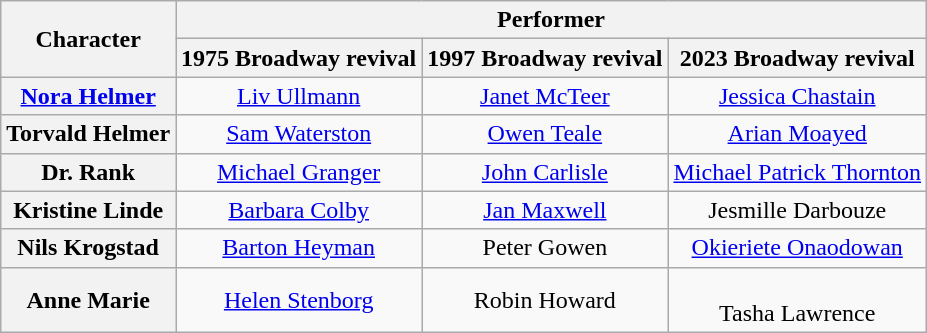<table class="wikitable">
<tr>
<th scope="col" rowspan="2">Character</th>
<th scope="col" colspan="3">Performer</th>
</tr>
<tr>
<th scope="col">1975 Broadway revival</th>
<th scope="col">1997 Broadway revival</th>
<th scope="col">2023 Broadway revival</th>
</tr>
<tr>
<th><a href='#'>Nora Helmer</a></th>
<td align="center"><a href='#'>Liv Ullmann</a></td>
<td align="center"><a href='#'>Janet McTeer</a></td>
<td align="center"><a href='#'>Jessica Chastain</a></td>
</tr>
<tr>
<th>Torvald Helmer</th>
<td align="center"><a href='#'>Sam Waterston</a></td>
<td align="center"><a href='#'>Owen Teale</a></td>
<td align="center"><a href='#'>Arian Moayed</a></td>
</tr>
<tr>
<th>Dr. Rank</th>
<td align=center><a href='#'>Michael Granger</a></td>
<td align=center><a href='#'>John Carlisle</a></td>
<td align=center><a href='#'>Michael Patrick Thornton</a></td>
</tr>
<tr>
<th>Kristine Linde</th>
<td align=center><a href='#'>Barbara Colby</a></td>
<td align=center><a href='#'>Jan Maxwell</a></td>
<td align=center>Jesmille Darbouze</td>
</tr>
<tr>
<th>Nils Krogstad</th>
<td align=center><a href='#'>Barton Heyman</a></td>
<td align=center>Peter Gowen</td>
<td align=center><a href='#'>Okieriete Onaodowan</a></td>
</tr>
<tr>
<th>Anne Marie</th>
<td align=center><a href='#'>Helen Stenborg</a></td>
<td align=center>Robin Howard</td>
<td align=center><br>Tasha Lawrence</td>
</tr>
</table>
